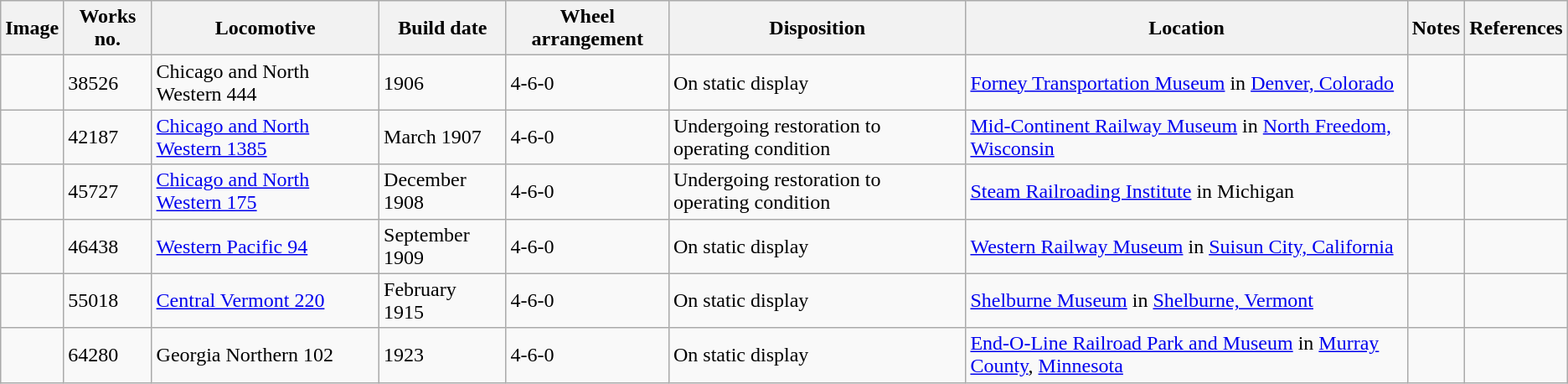<table class="wikitable">
<tr>
<th>Image</th>
<th>Works no.</th>
<th>Locomotive</th>
<th>Build date</th>
<th>Wheel arrangement</th>
<th>Disposition</th>
<th>Location</th>
<th>Notes</th>
<th>References</th>
</tr>
<tr>
<td></td>
<td>38526</td>
<td>Chicago and North Western 444</td>
<td>1906</td>
<td>4-6-0</td>
<td>On static display</td>
<td><a href='#'>Forney Transportation Museum</a> in <a href='#'>Denver, Colorado</a></td>
<td></td>
<td></td>
</tr>
<tr>
<td></td>
<td>42187</td>
<td><a href='#'>Chicago and North Western 1385</a></td>
<td>March 1907</td>
<td>4-6-0</td>
<td>Undergoing restoration to operating condition</td>
<td><a href='#'>Mid-Continent Railway Museum</a> in <a href='#'>North Freedom, Wisconsin</a></td>
<td></td>
<td></td>
</tr>
<tr>
<td></td>
<td>45727</td>
<td><a href='#'>Chicago and North Western 175</a></td>
<td>December 1908</td>
<td>4-6-0</td>
<td>Undergoing restoration to operating condition</td>
<td><a href='#'>Steam Railroading Institute</a> in Michigan</td>
<td></td>
<td></td>
</tr>
<tr>
<td></td>
<td>46438</td>
<td><a href='#'>Western Pacific 94</a></td>
<td>September 1909</td>
<td>4-6-0</td>
<td>On static display</td>
<td><a href='#'>Western Railway Museum</a> in <a href='#'>Suisun City, California</a></td>
<td></td>
<td></td>
</tr>
<tr>
<td></td>
<td>55018</td>
<td><a href='#'>Central Vermont 220</a></td>
<td>February 1915</td>
<td>4-6-0</td>
<td>On static display</td>
<td><a href='#'>Shelburne Museum</a> in <a href='#'>Shelburne, Vermont</a></td>
<td></td>
<td></td>
</tr>
<tr>
<td></td>
<td>64280</td>
<td>Georgia Northern 102</td>
<td>1923</td>
<td>4-6-0</td>
<td>On static display</td>
<td><a href='#'>End-O-Line Railroad Park and Museum</a> in <a href='#'>Murray County</a>, <a href='#'>Minnesota</a></td>
<td></td>
<td></td>
</tr>
</table>
